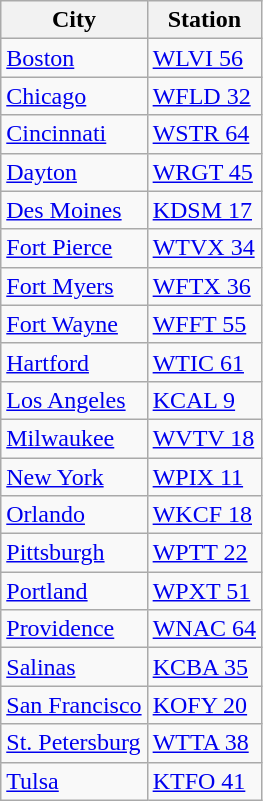<table class="wikitable">
<tr>
<th>City</th>
<th>Station</th>
</tr>
<tr>
<td><a href='#'>Boston</a></td>
<td><a href='#'>WLVI 56</a></td>
</tr>
<tr>
<td><a href='#'>Chicago</a></td>
<td><a href='#'>WFLD 32</a></td>
</tr>
<tr>
<td><a href='#'>Cincinnati</a></td>
<td><a href='#'>WSTR 64</a></td>
</tr>
<tr>
<td><a href='#'>Dayton</a></td>
<td><a href='#'>WRGT 45</a></td>
</tr>
<tr>
<td><a href='#'>Des Moines</a></td>
<td><a href='#'>KDSM 17</a></td>
</tr>
<tr>
<td><a href='#'>Fort Pierce</a></td>
<td><a href='#'>WTVX 34</a></td>
</tr>
<tr>
<td><a href='#'>Fort Myers</a></td>
<td><a href='#'>WFTX 36</a></td>
</tr>
<tr>
<td><a href='#'>Fort Wayne</a></td>
<td><a href='#'>WFFT 55</a></td>
</tr>
<tr>
<td><a href='#'>Hartford</a></td>
<td><a href='#'>WTIC 61</a></td>
</tr>
<tr>
<td><a href='#'>Los Angeles</a></td>
<td><a href='#'>KCAL 9</a></td>
</tr>
<tr>
<td><a href='#'>Milwaukee</a></td>
<td><a href='#'>WVTV 18</a></td>
</tr>
<tr>
<td><a href='#'>New York</a></td>
<td><a href='#'>WPIX 11</a></td>
</tr>
<tr>
<td><a href='#'>Orlando</a></td>
<td><a href='#'>WKCF 18</a></td>
</tr>
<tr>
<td><a href='#'>Pittsburgh</a></td>
<td><a href='#'>WPTT 22</a></td>
</tr>
<tr>
<td><a href='#'>Portland</a></td>
<td><a href='#'>WPXT 51</a></td>
</tr>
<tr>
<td><a href='#'>Providence</a></td>
<td><a href='#'>WNAC 64</a></td>
</tr>
<tr>
<td><a href='#'>Salinas</a></td>
<td><a href='#'>KCBA 35</a></td>
</tr>
<tr>
<td><a href='#'>San Francisco</a></td>
<td><a href='#'>KOFY 20</a></td>
</tr>
<tr>
<td><a href='#'>St. Petersburg</a></td>
<td><a href='#'>WTTA 38</a></td>
</tr>
<tr>
<td><a href='#'>Tulsa</a></td>
<td><a href='#'>KTFO 41</a></td>
</tr>
</table>
